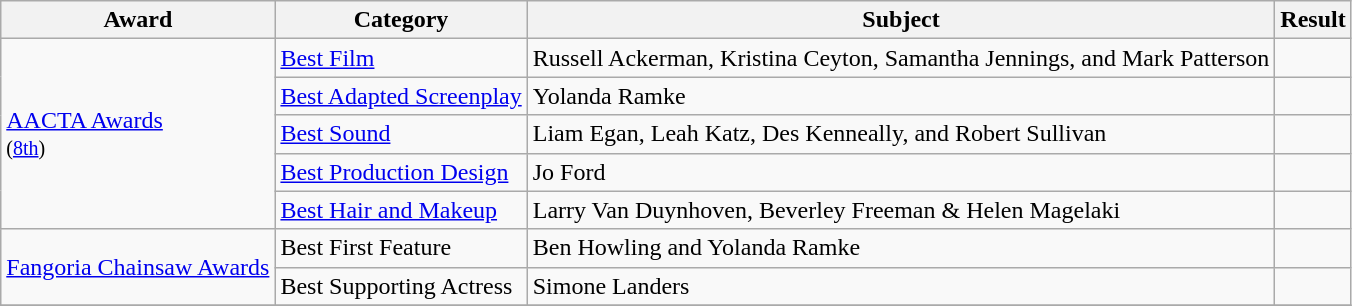<table class="wikitable">
<tr>
<th>Award</th>
<th>Category</th>
<th>Subject</th>
<th>Result</th>
</tr>
<tr>
<td rowspan=5><a href='#'>AACTA Awards</a><br><small>(<a href='#'>8th</a>)</small></td>
<td><a href='#'>Best Film</a></td>
<td>Russell Ackerman, Kristina Ceyton, Samantha Jennings, and Mark Patterson</td>
<td></td>
</tr>
<tr>
<td><a href='#'>Best Adapted Screenplay</a></td>
<td>Yolanda Ramke</td>
<td></td>
</tr>
<tr>
<td><a href='#'>Best Sound</a></td>
<td>Liam Egan, Leah Katz, Des Kenneally, and Robert Sullivan</td>
<td></td>
</tr>
<tr>
<td><a href='#'>Best Production Design</a></td>
<td>Jo Ford</td>
<td></td>
</tr>
<tr>
<td><a href='#'>Best Hair and Makeup</a></td>
<td>Larry Van Duynhoven, Beverley Freeman & Helen Magelaki</td>
<td></td>
</tr>
<tr>
<td rowspan=2><a href='#'>Fangoria Chainsaw Awards</a></td>
<td>Best First Feature</td>
<td>Ben Howling and Yolanda Ramke</td>
<td></td>
</tr>
<tr>
<td>Best Supporting Actress</td>
<td>Simone Landers</td>
<td></td>
</tr>
<tr>
</tr>
</table>
